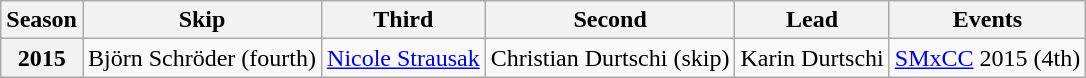<table class="wikitable">
<tr>
<th scope="col">Season</th>
<th scope="col">Skip</th>
<th scope="col">Third</th>
<th scope="col">Second</th>
<th scope="col">Lead</th>
<th scope="col">Events</th>
</tr>
<tr>
<th scope="row">2015</th>
<td>Björn Schröder (fourth)</td>
<td><a href='#'>Nicole Strausak</a></td>
<td>Christian Durtschi (skip)</td>
<td>Karin Durtschi</td>
<td><a href='#'>SMxCC</a> 2015 (4th)</td>
</tr>
</table>
